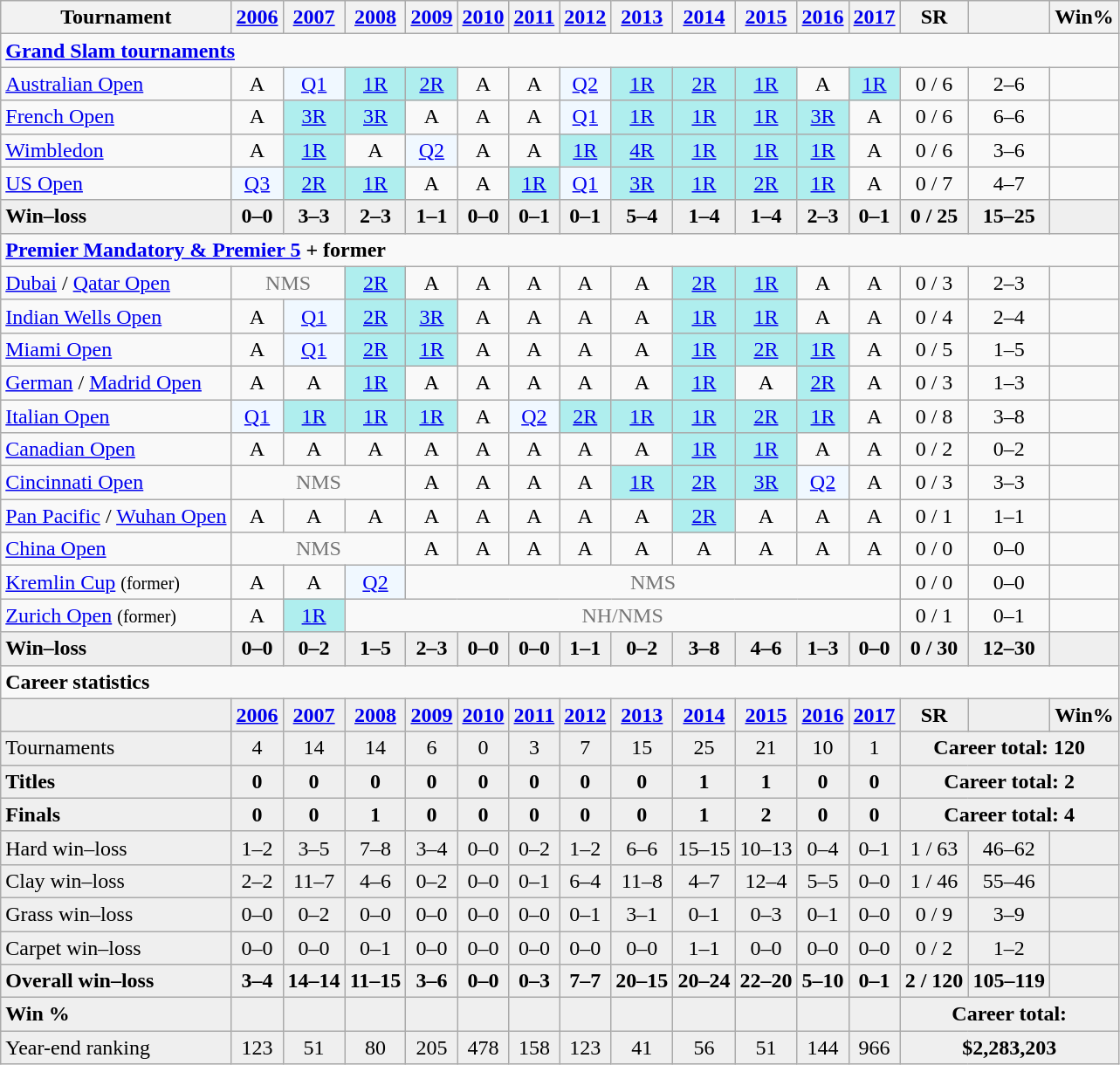<table class=wikitable style=text-align:center;>
<tr>
<th>Tournament</th>
<th><a href='#'>2006</a></th>
<th><a href='#'>2007</a></th>
<th><a href='#'>2008</a></th>
<th><a href='#'>2009</a></th>
<th><a href='#'>2010</a></th>
<th><a href='#'>2011</a></th>
<th><a href='#'>2012</a></th>
<th><a href='#'>2013</a></th>
<th><a href='#'>2014</a></th>
<th><a href='#'>2015</a></th>
<th><a href='#'>2016</a></th>
<th><a href='#'>2017</a></th>
<th>SR</th>
<th></th>
<th>Win%</th>
</tr>
<tr>
<td align=left colspan="16"><strong><a href='#'>Grand Slam tournaments</a></strong></td>
</tr>
<tr>
<td align="left"><a href='#'>Australian Open</a></td>
<td>A</td>
<td bgcolor="f0f8ff"><a href='#'>Q1</a></td>
<td bgcolor="afeeee"><a href='#'>1R</a></td>
<td bgcolor="afeeee"><a href='#'>2R</a></td>
<td>A</td>
<td>A</td>
<td bgcolor="f0f8ff"><a href='#'>Q2</a></td>
<td bgcolor="afeeee"><a href='#'>1R</a></td>
<td bgcolor="afeeee"><a href='#'>2R</a></td>
<td bgcolor="afeeee"><a href='#'>1R</a></td>
<td>A</td>
<td bgcolor="afeeee"><a href='#'>1R</a></td>
<td>0 / 6</td>
<td>2–6</td>
<td></td>
</tr>
<tr>
<td align="left"><a href='#'>French Open</a></td>
<td>A</td>
<td bgcolor="afeeee"><a href='#'>3R</a></td>
<td bgcolor="afeeee"><a href='#'>3R</a></td>
<td>A</td>
<td>A</td>
<td>A</td>
<td bgcolor="f0f8ff"><a href='#'>Q1</a></td>
<td bgcolor="afeeee"><a href='#'>1R</a></td>
<td bgcolor="afeeee"><a href='#'>1R</a></td>
<td bgcolor="afeeee"><a href='#'>1R</a></td>
<td bgcolor="afeeee"><a href='#'>3R</a></td>
<td>A</td>
<td>0 / 6</td>
<td>6–6</td>
<td></td>
</tr>
<tr>
<td align="left"><a href='#'>Wimbledon</a></td>
<td>A</td>
<td bgcolor="afeeee"><a href='#'>1R</a></td>
<td>A</td>
<td bgcolor="f0f8ff"><a href='#'>Q2</a></td>
<td>A</td>
<td>A</td>
<td bgcolor="afeeee"><a href='#'>1R</a></td>
<td bgcolor="afeeee"><a href='#'>4R</a></td>
<td bgcolor="afeeee"><a href='#'>1R</a></td>
<td bgcolor="afeeee"><a href='#'>1R</a></td>
<td bgcolor="afeeee"><a href='#'>1R</a></td>
<td>A</td>
<td>0 / 6</td>
<td>3–6</td>
<td></td>
</tr>
<tr>
<td align="left"><a href='#'>US Open</a></td>
<td bgcolor="f0f8ff"><a href='#'>Q3</a></td>
<td bgcolor="afeeee"><a href='#'>2R</a></td>
<td bgcolor="afeeee"><a href='#'>1R</a></td>
<td>A</td>
<td>A</td>
<td bgcolor="afeeee"><a href='#'>1R</a></td>
<td bgcolor="f0f8ff"><a href='#'>Q1</a></td>
<td bgcolor="afeeee"><a href='#'>3R</a></td>
<td bgcolor="afeeee"><a href='#'>1R</a></td>
<td bgcolor="afeeee"><a href='#'>2R</a></td>
<td bgcolor="afeeee"><a href='#'>1R</a></td>
<td>A</td>
<td>0 / 7</td>
<td>4–7</td>
<td></td>
</tr>
<tr style=background:#efefef;font-weight:bold>
<td style="text-align:left">Win–loss</td>
<td>0–0</td>
<td>3–3</td>
<td>2–3</td>
<td>1–1</td>
<td>0–0</td>
<td>0–1</td>
<td>0–1</td>
<td>5–4</td>
<td>1–4</td>
<td>1–4</td>
<td>2–3</td>
<td>0–1</td>
<td>0 / 25</td>
<td>15–25</td>
<td></td>
</tr>
<tr>
<td align=left colspan="16"><strong><a href='#'>Premier Mandatory & Premier 5</a> + former</strong></td>
</tr>
<tr>
<td align=left><a href='#'>Dubai</a> / <a href='#'>Qatar Open</a></td>
<td colspan="2" style=color:#767676>NMS</td>
<td bgcolor=afeeee><a href='#'>2R</a></td>
<td>A</td>
<td>A</td>
<td>A</td>
<td>A</td>
<td>A</td>
<td bgcolor=afeeee><a href='#'>2R</a></td>
<td bgcolor=afeeee><a href='#'>1R</a></td>
<td>A</td>
<td>A</td>
<td>0 / 3</td>
<td>2–3</td>
<td></td>
</tr>
<tr>
<td align=left><a href='#'>Indian Wells Open</a></td>
<td>A</td>
<td bgcolor=f0f8ff><a href='#'>Q1</a></td>
<td bgcolor=afeeee><a href='#'>2R</a></td>
<td bgcolor=afeeee><a href='#'>3R</a></td>
<td>A</td>
<td>A</td>
<td>A</td>
<td>A</td>
<td bgcolor=afeeee><a href='#'>1R</a></td>
<td bgcolor=afeeee><a href='#'>1R</a></td>
<td>A</td>
<td>A</td>
<td>0 / 4</td>
<td>2–4</td>
<td></td>
</tr>
<tr>
<td align=left><a href='#'>Miami Open</a></td>
<td>A</td>
<td bgcolor=f0f8ff><a href='#'>Q1</a></td>
<td bgcolor=afeeee><a href='#'>2R</a></td>
<td bgcolor=afeeee><a href='#'>1R</a></td>
<td>A</td>
<td>A</td>
<td>A</td>
<td>A</td>
<td bgcolor=afeeee><a href='#'>1R</a></td>
<td bgcolor=afeeee><a href='#'>2R</a></td>
<td bgcolor=afeeee><a href='#'>1R</a></td>
<td>A</td>
<td>0 / 5</td>
<td>1–5</td>
<td></td>
</tr>
<tr>
<td align=left><a href='#'>German</a> / <a href='#'>Madrid Open</a></td>
<td>A</td>
<td>A</td>
<td bgcolor=afeeee><a href='#'>1R</a></td>
<td>A</td>
<td>A</td>
<td>A</td>
<td>A</td>
<td>A</td>
<td bgcolor=afeeee><a href='#'>1R</a></td>
<td>A</td>
<td bgcolor=afeeee><a href='#'>2R</a></td>
<td>A</td>
<td>0 / 3</td>
<td>1–3</td>
<td></td>
</tr>
<tr>
<td align=left><a href='#'>Italian Open</a></td>
<td bgcolor=f0f8ff><a href='#'>Q1</a></td>
<td bgcolor=afeeee><a href='#'>1R</a></td>
<td bgcolor=afeeee><a href='#'>1R</a></td>
<td bgcolor=afeeee><a href='#'>1R</a></td>
<td>A</td>
<td bgcolor=f0f8ff><a href='#'>Q2</a></td>
<td bgcolor=afeeee><a href='#'>2R</a></td>
<td bgcolor=afeeee><a href='#'>1R</a></td>
<td bgcolor=afeeee><a href='#'>1R</a></td>
<td bgcolor=afeeee><a href='#'>2R</a></td>
<td bgcolor=afeeee><a href='#'>1R</a></td>
<td>A</td>
<td>0 / 8</td>
<td>3–8</td>
<td></td>
</tr>
<tr>
<td align=left><a href='#'>Canadian Open</a></td>
<td>A</td>
<td>A</td>
<td>A</td>
<td>A</td>
<td>A</td>
<td>A</td>
<td>A</td>
<td>A</td>
<td bgcolor=afeeee><a href='#'>1R</a></td>
<td bgcolor=afeeee><a href='#'>1R</a></td>
<td>A</td>
<td>A</td>
<td>0 / 2</td>
<td>0–2</td>
<td></td>
</tr>
<tr>
<td align=left><a href='#'>Cincinnati Open</a></td>
<td colspan="3" style=color:#767676>NMS</td>
<td>A</td>
<td>A</td>
<td>A</td>
<td>A</td>
<td bgcolor=afeeee><a href='#'>1R</a></td>
<td bgcolor=afeeee><a href='#'>2R</a></td>
<td bgcolor=afeeee><a href='#'>3R</a></td>
<td bgcolor=f0f8ff><a href='#'>Q2</a></td>
<td>A</td>
<td>0 / 3</td>
<td>3–3</td>
<td></td>
</tr>
<tr>
<td align=left><a href='#'>Pan Pacific</a> / <a href='#'>Wuhan Open</a></td>
<td>A</td>
<td>A</td>
<td>A</td>
<td>A</td>
<td>A</td>
<td>A</td>
<td>A</td>
<td>A</td>
<td bgcolor=afeeee><a href='#'>2R</a></td>
<td>A</td>
<td>A</td>
<td>A</td>
<td>0 / 1</td>
<td>1–1</td>
<td></td>
</tr>
<tr>
<td align=left><a href='#'>China Open</a></td>
<td colspan="3" style=color:#767676>NMS</td>
<td>A</td>
<td>A</td>
<td>A</td>
<td>A</td>
<td>A</td>
<td>A</td>
<td>A</td>
<td>A</td>
<td>A</td>
<td>0 / 0</td>
<td>0–0</td>
<td></td>
</tr>
<tr>
<td align=left><a href='#'>Kremlin Cup</a> <small>(former)</small></td>
<td>A</td>
<td>A</td>
<td bgcolor=f0f8ff><a href='#'>Q2</a></td>
<td colspan="9" style=color:#767676>NMS</td>
<td>0 / 0</td>
<td>0–0</td>
<td></td>
</tr>
<tr>
<td align=left><a href='#'>Zurich Open</a> <small>(former)</small></td>
<td>A</td>
<td bgcolor=afeeee><a href='#'>1R</a></td>
<td colspan="10" style=color:#767676>NH/NMS</td>
<td>0 / 1</td>
<td>0–1</td>
<td></td>
</tr>
<tr style=background:#efefef;font-weight:bold>
<td align=left>Win–loss</td>
<td>0–0</td>
<td>0–2</td>
<td>1–5</td>
<td>2–3</td>
<td>0–0</td>
<td>0–0</td>
<td>1–1</td>
<td>0–2</td>
<td>3–8</td>
<td>4–6</td>
<td>1–3</td>
<td>0–0</td>
<td>0 / 30</td>
<td>12–30</td>
<td></td>
</tr>
<tr>
<td align=left colspan="16"><strong>Career statistics</strong></td>
</tr>
<tr style=background:#efefef;font-weight:bold>
<td></td>
<td><a href='#'>2006</a></td>
<td><a href='#'>2007</a></td>
<td><a href='#'>2008</a></td>
<td><a href='#'>2009</a></td>
<td><a href='#'>2010</a></td>
<td><a href='#'>2011</a></td>
<td><a href='#'>2012</a></td>
<td><a href='#'>2013</a></td>
<td><a href='#'>2014</a></td>
<td><a href='#'>2015</a></td>
<td><a href='#'>2016</a></td>
<td><a href='#'>2017</a></td>
<td>SR</td>
<td></td>
<td>Win%</td>
</tr>
<tr bgcolor=efefef>
<td align=left>Tournaments</td>
<td>4</td>
<td>14</td>
<td>14</td>
<td>6</td>
<td>0</td>
<td>3</td>
<td>7</td>
<td>15</td>
<td>25</td>
<td>21</td>
<td>10</td>
<td>1</td>
<td colspan="3"><strong>Career total: 120</strong></td>
</tr>
<tr style=background:#efefef;font-weight:bold>
<td align=left>Titles</td>
<td>0</td>
<td>0</td>
<td>0</td>
<td>0</td>
<td>0</td>
<td>0</td>
<td>0</td>
<td>0</td>
<td>1</td>
<td>1</td>
<td>0</td>
<td>0</td>
<td colspan="3">Career total: 2</td>
</tr>
<tr style=background:#efefef;font-weight:bold>
<td align=left>Finals</td>
<td>0</td>
<td>0</td>
<td>1</td>
<td>0</td>
<td>0</td>
<td>0</td>
<td>0</td>
<td>0</td>
<td>1</td>
<td>2</td>
<td>0</td>
<td>0</td>
<td colspan="3">Career total: 4</td>
</tr>
<tr bgcolor=efefef>
<td align=left>Hard win–loss</td>
<td>1–2</td>
<td>3–5</td>
<td>7–8</td>
<td>3–4</td>
<td>0–0</td>
<td>0–2</td>
<td>1–2</td>
<td>6–6</td>
<td>15–15</td>
<td>10–13</td>
<td>0–4</td>
<td>0–1</td>
<td>1 / 63</td>
<td>46–62</td>
<td></td>
</tr>
<tr bgcolor=efefef>
<td align=left>Clay win–loss</td>
<td>2–2</td>
<td>11–7</td>
<td>4–6</td>
<td>0–2</td>
<td>0–0</td>
<td>0–1</td>
<td>6–4</td>
<td>11–8</td>
<td>4–7</td>
<td>12–4</td>
<td>5–5</td>
<td>0–0</td>
<td>1 / 46</td>
<td>55–46</td>
<td></td>
</tr>
<tr bgcolor=efefef>
<td align=left>Grass win–loss</td>
<td>0–0</td>
<td>0–2</td>
<td>0–0</td>
<td>0–0</td>
<td>0–0</td>
<td>0–0</td>
<td>0–1</td>
<td>3–1</td>
<td>0–1</td>
<td>0–3</td>
<td>0–1</td>
<td>0–0</td>
<td>0 / 9</td>
<td>3–9</td>
<td></td>
</tr>
<tr bgcolor=efefef>
<td align=left>Carpet win–loss</td>
<td>0–0</td>
<td>0–0</td>
<td>0–1</td>
<td>0–0</td>
<td>0–0</td>
<td>0–0</td>
<td>0–0</td>
<td>0–0</td>
<td>1–1</td>
<td>0–0</td>
<td>0–0</td>
<td>0–0</td>
<td>0 / 2</td>
<td>1–2</td>
<td></td>
</tr>
<tr style=background:#efefef;font-weight:bold>
<td align=left>Overall win–loss</td>
<td>3–4</td>
<td>14–14</td>
<td>11–15</td>
<td>3–6</td>
<td>0–0</td>
<td>0–3</td>
<td>7–7</td>
<td>20–15</td>
<td>20–24</td>
<td>22–20</td>
<td>5–10</td>
<td>0–1</td>
<td>2 / 120</td>
<td>105–119</td>
<td></td>
</tr>
<tr style=background:#efefef;font-weight:bold>
<td align=left>Win %</td>
<td></td>
<td></td>
<td></td>
<td></td>
<td></td>
<td></td>
<td></td>
<td></td>
<td></td>
<td></td>
<td></td>
<td></td>
<td colspan="3">Career total: </td>
</tr>
<tr bgcolor=efefef>
<td align=left>Year-end ranking</td>
<td>123</td>
<td>51</td>
<td>80</td>
<td>205</td>
<td>478</td>
<td>158</td>
<td>123</td>
<td>41</td>
<td>56</td>
<td>51</td>
<td>144</td>
<td>966</td>
<td colspan="3"><strong>$2,283,203</strong></td>
</tr>
</table>
